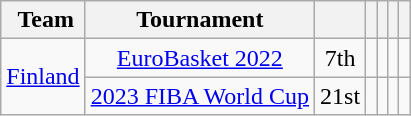<table class="wikitable" style=" text-align:center;">
<tr>
<th> Team</th>
<th>Tournament</th>
<th></th>
<th></th>
<th></th>
<th></th>
<th></th>
</tr>
<tr>
<td rowspan=2><a href='#'>Finland</a></td>
<td><a href='#'>EuroBasket 2022</a></td>
<td>7th</td>
<td></td>
<td></td>
<td></td>
<td></td>
</tr>
<tr>
<td><a href='#'>2023 FIBA World Cup</a></td>
<td>21st</td>
<td></td>
<td></td>
<td></td>
<td></td>
</tr>
</table>
